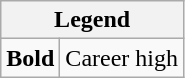<table class="wikitable mw-collapsible">
<tr>
<th colspan="2">Legend</th>
</tr>
<tr>
<td><strong>Bold</strong></td>
<td>Career high</td>
</tr>
</table>
